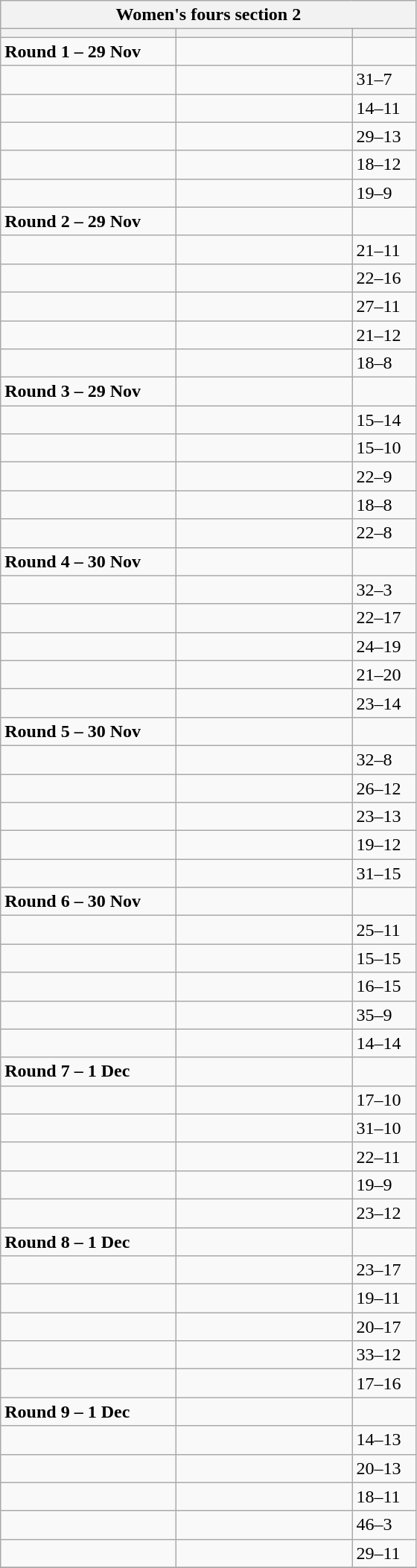<table class="wikitable">
<tr>
<th colspan="3">Women's fours section 2</th>
</tr>
<tr>
<th width=150></th>
<th width=150></th>
<th width=50></th>
</tr>
<tr>
<td><strong>Round 1 – 29 Nov</strong></td>
<td></td>
<td></td>
</tr>
<tr>
<td></td>
<td></td>
<td>31–7</td>
</tr>
<tr>
<td></td>
<td></td>
<td>14–11</td>
</tr>
<tr>
<td></td>
<td></td>
<td>29–13</td>
</tr>
<tr>
<td></td>
<td></td>
<td>18–12</td>
</tr>
<tr>
<td></td>
<td></td>
<td>19–9</td>
</tr>
<tr>
<td><strong>Round 2 – 29 Nov</strong></td>
<td></td>
<td></td>
</tr>
<tr>
<td></td>
<td></td>
<td>21–11</td>
</tr>
<tr>
<td></td>
<td></td>
<td>22–16</td>
</tr>
<tr>
<td></td>
<td></td>
<td>27–11</td>
</tr>
<tr>
<td></td>
<td></td>
<td>21–12</td>
</tr>
<tr>
<td></td>
<td></td>
<td>18–8</td>
</tr>
<tr>
<td><strong>Round 3 – 29 Nov</strong></td>
<td></td>
<td></td>
</tr>
<tr>
<td></td>
<td></td>
<td>15–14</td>
</tr>
<tr>
<td></td>
<td></td>
<td>15–10</td>
</tr>
<tr>
<td></td>
<td></td>
<td>22–9</td>
</tr>
<tr>
<td></td>
<td></td>
<td>18–8</td>
</tr>
<tr>
<td></td>
<td></td>
<td>22–8</td>
</tr>
<tr>
<td><strong>Round 4 – 30 Nov</strong></td>
<td></td>
<td></td>
</tr>
<tr>
<td></td>
<td></td>
<td>32–3</td>
</tr>
<tr>
<td></td>
<td></td>
<td>22–17</td>
</tr>
<tr>
<td></td>
<td></td>
<td>24–19</td>
</tr>
<tr>
<td></td>
<td></td>
<td>21–20</td>
</tr>
<tr>
<td></td>
<td></td>
<td>23–14</td>
</tr>
<tr>
<td><strong>Round 5 – 30 Nov</strong></td>
<td></td>
<td></td>
</tr>
<tr>
<td></td>
<td></td>
<td>32–8</td>
</tr>
<tr>
<td></td>
<td></td>
<td>26–12</td>
</tr>
<tr>
<td></td>
<td></td>
<td>23–13</td>
</tr>
<tr>
<td></td>
<td></td>
<td>19–12</td>
</tr>
<tr>
<td></td>
<td></td>
<td>31–15</td>
</tr>
<tr>
<td><strong>Round 6  – 30 Nov </strong></td>
<td></td>
<td></td>
</tr>
<tr>
<td></td>
<td></td>
<td>25–11</td>
</tr>
<tr>
<td></td>
<td></td>
<td>15–15</td>
</tr>
<tr>
<td></td>
<td></td>
<td>16–15</td>
</tr>
<tr>
<td></td>
<td></td>
<td>35–9</td>
</tr>
<tr>
<td></td>
<td></td>
<td>14–14</td>
</tr>
<tr>
<td><strong>Round 7 – 1 Dec </strong></td>
<td></td>
<td></td>
</tr>
<tr>
<td></td>
<td></td>
<td>17–10</td>
</tr>
<tr>
<td></td>
<td></td>
<td>31–10</td>
</tr>
<tr>
<td></td>
<td></td>
<td>22–11</td>
</tr>
<tr>
<td></td>
<td></td>
<td>19–9</td>
</tr>
<tr>
<td></td>
<td></td>
<td>23–12</td>
</tr>
<tr>
<td><strong>Round 8 – 1 Dec </strong></td>
<td></td>
<td></td>
</tr>
<tr>
<td></td>
<td></td>
<td>23–17</td>
</tr>
<tr>
<td></td>
<td></td>
<td>19–11</td>
</tr>
<tr>
<td></td>
<td></td>
<td>20–17</td>
</tr>
<tr>
<td></td>
<td></td>
<td>33–12</td>
</tr>
<tr>
<td></td>
<td></td>
<td>17–16</td>
</tr>
<tr>
<td><strong>Round 9 – 1 Dec </strong></td>
<td></td>
<td></td>
</tr>
<tr>
<td></td>
<td></td>
<td>14–13</td>
</tr>
<tr>
<td></td>
<td></td>
<td>20–13</td>
</tr>
<tr>
<td></td>
<td></td>
<td>18–11</td>
</tr>
<tr>
<td></td>
<td></td>
<td>46–3</td>
</tr>
<tr>
<td></td>
<td></td>
<td>29–11</td>
</tr>
<tr>
</tr>
</table>
